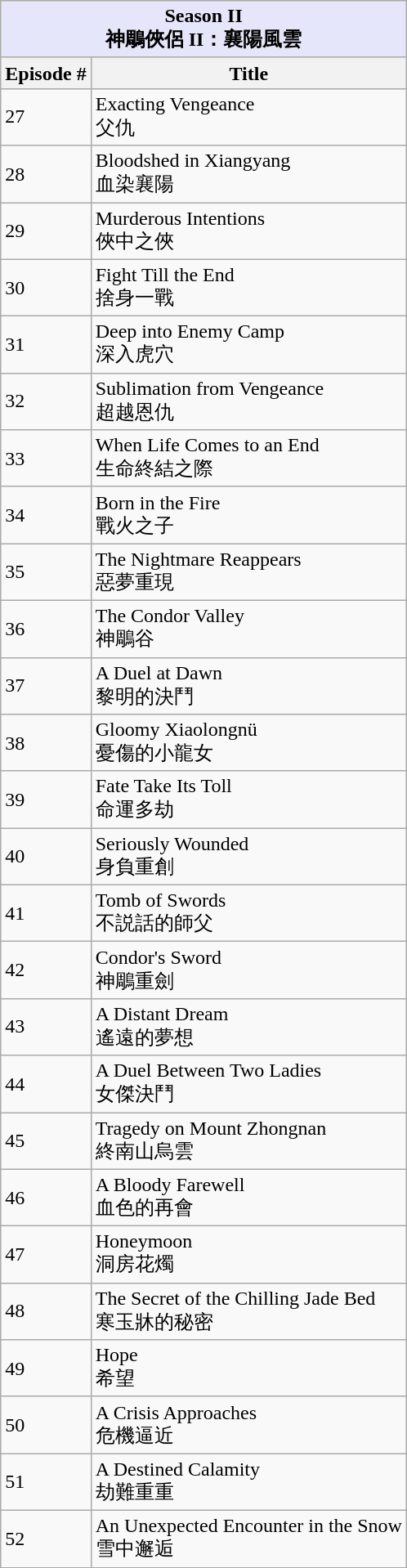<table class="wikitable">
<tr>
<td colspan="2" style="background:lavender; text-align:center;"><strong>Season II<br>神鵰俠侶 II：襄陽風雲</strong></td>
</tr>
<tr>
<th>Episode #</th>
<th>Title</th>
</tr>
<tr>
<td>27</td>
<td>Exacting Vengeance<br>父仇</td>
</tr>
<tr>
<td>28</td>
<td>Bloodshed in Xiangyang<br>血染襄陽</td>
</tr>
<tr>
<td>29</td>
<td>Murderous Intentions<br>俠中之俠</td>
</tr>
<tr>
<td>30</td>
<td>Fight Till the End<br>捨身一戰</td>
</tr>
<tr>
<td>31</td>
<td>Deep into Enemy Camp<br>深入虎穴</td>
</tr>
<tr>
<td>32</td>
<td>Sublimation from Vengeance<br>超越恩仇</td>
</tr>
<tr>
<td>33</td>
<td>When Life Comes to an End<br>生命終結之際</td>
</tr>
<tr>
<td>34</td>
<td>Born in the Fire<br>戰火之子</td>
</tr>
<tr>
<td>35</td>
<td>The Nightmare Reappears<br>惡夢重現</td>
</tr>
<tr>
<td>36</td>
<td>The Condor Valley<br>神鵰谷</td>
</tr>
<tr>
<td>37</td>
<td>A Duel at Dawn<br>黎明的決鬥</td>
</tr>
<tr>
<td>38</td>
<td>Gloomy Xiaolongnü<br>憂傷的小龍女</td>
</tr>
<tr>
<td>39</td>
<td>Fate Take Its Toll<br>命運多劫</td>
</tr>
<tr>
<td>40</td>
<td>Seriously Wounded<br>身負重創</td>
</tr>
<tr>
<td>41</td>
<td>Tomb of Swords<br>不説話的師父</td>
</tr>
<tr>
<td>42</td>
<td>Condor's Sword<br>神鵰重劍</td>
</tr>
<tr>
<td>43</td>
<td>A Distant Dream<br>遙遠的夢想</td>
</tr>
<tr>
<td>44</td>
<td>A Duel Between Two Ladies<br>女傑決鬥</td>
</tr>
<tr>
<td>45</td>
<td>Tragedy on Mount Zhongnan<br>終南山烏雲</td>
</tr>
<tr>
<td>46</td>
<td>A Bloody Farewell<br>血色的再會</td>
</tr>
<tr>
<td>47</td>
<td>Honeymoon<br>洞房花燭</td>
</tr>
<tr>
<td>48</td>
<td>The Secret of the Chilling Jade Bed<br>寒玉牀的秘密</td>
</tr>
<tr>
<td>49</td>
<td>Hope<br>希望</td>
</tr>
<tr>
<td>50</td>
<td>A Crisis Approaches<br>危機逼近</td>
</tr>
<tr>
<td>51</td>
<td>A Destined Calamity<br>劫難重重</td>
</tr>
<tr>
<td>52</td>
<td>An Unexpected Encounter in the Snow<br>雪中邂逅</td>
</tr>
</table>
